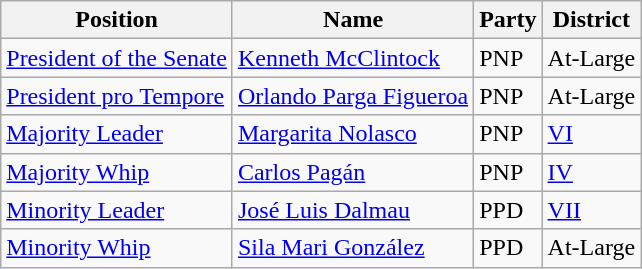<table class="wikitable sortable">
<tr>
<th>Position</th>
<th>Name</th>
<th>Party</th>
<th>District</th>
</tr>
<tr>
<td><a href='#'>President of the Senate</a></td>
<td><a href='#'>Kenneth McClintock</a></td>
<td>PNP</td>
<td>At-Large</td>
</tr>
<tr>
<td><a href='#'>President pro Tempore</a></td>
<td><a href='#'>Orlando Parga Figueroa</a></td>
<td>PNP</td>
<td>At-Large</td>
</tr>
<tr>
<td><a href='#'>Majority Leader</a></td>
<td><a href='#'>Margarita Nolasco</a></td>
<td>PNP</td>
<td><a href='#'>VI</a></td>
</tr>
<tr>
<td><a href='#'>Majority Whip</a></td>
<td><a href='#'>Carlos Pagán</a></td>
<td>PNP</td>
<td><a href='#'>IV</a></td>
</tr>
<tr>
<td><a href='#'>Minority Leader</a></td>
<td><a href='#'>José Luis Dalmau</a></td>
<td>PPD</td>
<td><a href='#'>VII</a></td>
</tr>
<tr>
<td><a href='#'>Minority Whip</a></td>
<td><a href='#'>Sila Mari González</a></td>
<td>PPD</td>
<td>At-Large</td>
</tr>
</table>
